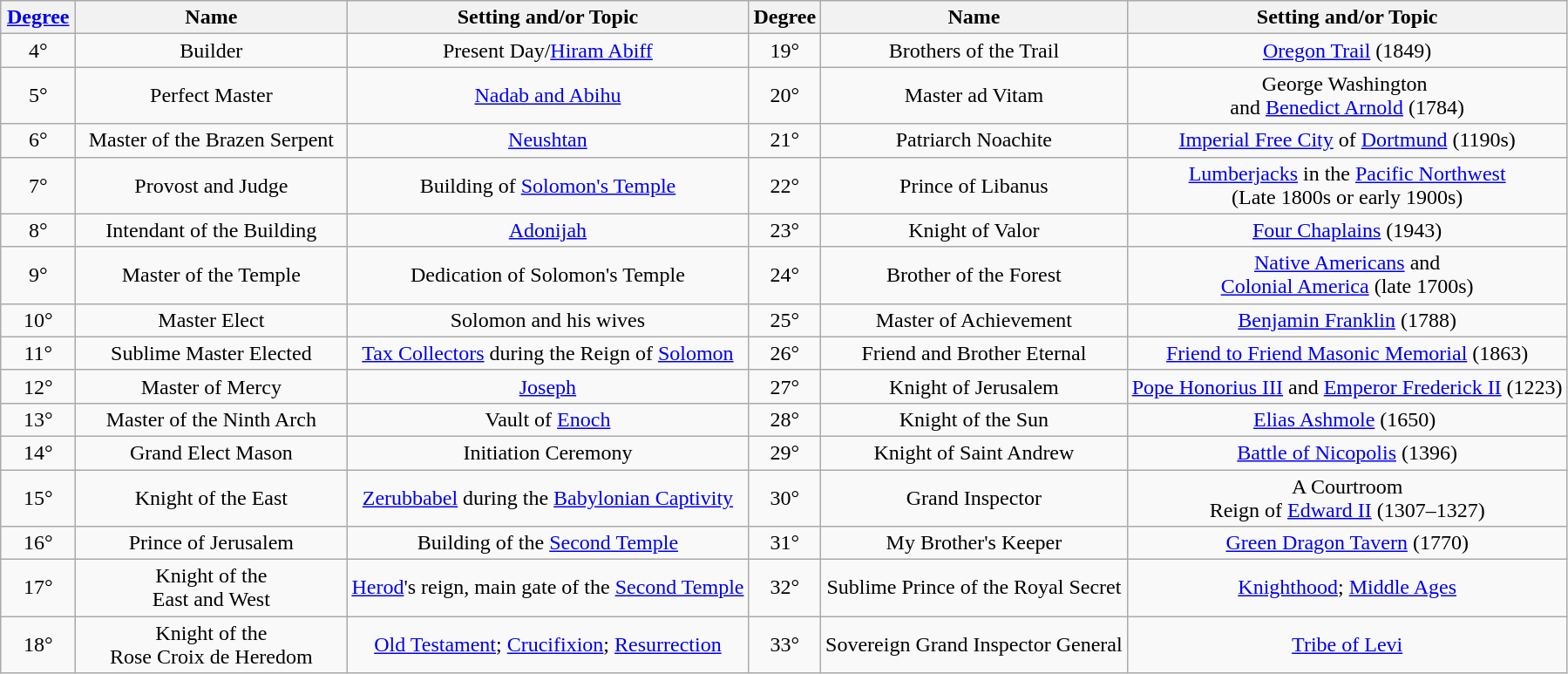<table class="wikitable" style="text-align:center;">
<tr>
<th width="50"><a href='#'>Degree</a></th>
<th width="200">Name</th>
<th>Setting and/or Topic</th>
<th>Degree</th>
<th>Name</th>
<th>Setting and/or Topic</th>
</tr>
<tr>
<td>4°</td>
<td>Builder</td>
<td>Present Day/<a href='#'>Hiram Abiff</a></td>
<td>19°</td>
<td>Brothers of the Trail</td>
<td><a href='#'>Oregon Trail</a> (1849)</td>
</tr>
<tr>
<td>5°</td>
<td>Perfect Master</td>
<td><a href='#'>Nadab and Abihu</a></td>
<td>20°</td>
<td>Master ad Vitam</td>
<td>George Washington <br>and <a href='#'>Benedict Arnold</a> (1784)</td>
</tr>
<tr>
<td>6°</td>
<td>Master of the Brazen Serpent</td>
<td><a href='#'>Neushtan</a></td>
<td>21°</td>
<td>Patriarch Noachite</td>
<td><a href='#'>Imperial Free City</a> of <a href='#'>Dortmund</a> (1190s)</td>
</tr>
<tr>
<td>7°</td>
<td>Provost and Judge</td>
<td>Building of <a href='#'>Solomon's Temple</a></td>
<td>22°</td>
<td>Prince of Libanus</td>
<td><a href='#'>Lumberjacks</a> in the <a href='#'>Pacific Northwest</a><br>(Late 1800s or early 1900s)</td>
</tr>
<tr>
<td>8°</td>
<td>Intendant of the Building</td>
<td><a href='#'>Adonijah</a></td>
<td>23°</td>
<td>Knight of Valor</td>
<td><a href='#'>Four Chaplains</a> (1943)</td>
</tr>
<tr>
<td>9°</td>
<td>Master of the Temple</td>
<td>Dedication of Solomon's Temple</td>
<td>24°</td>
<td>Brother of the Forest</td>
<td><a href='#'>Native Americans</a> and<br><a href='#'>Colonial America</a> (late 1700s)</td>
</tr>
<tr>
<td>10°</td>
<td>Master Elect</td>
<td>Solomon and his wives</td>
<td>25°</td>
<td>Master of Achievement</td>
<td><a href='#'>Benjamin Franklin</a> (1788)</td>
</tr>
<tr>
<td>11°</td>
<td>Sublime Master Elected</td>
<td><a href='#'>Tax Collectors</a> during the Reign of <a href='#'>Solomon</a></td>
<td>26°</td>
<td>Friend and Brother Eternal</td>
<td><a href='#'>Friend to Friend Masonic Memorial</a> (1863)</td>
</tr>
<tr>
<td>12°</td>
<td>Master of Mercy</td>
<td><a href='#'>Joseph</a></td>
<td>27°</td>
<td>Knight of Jerusalem</td>
<td><a href='#'>Pope Honorius III</a> and <a href='#'>Emperor Frederick II</a> (1223)</td>
</tr>
<tr>
<td>13°</td>
<td>Master of the Ninth Arch</td>
<td>Vault of <a href='#'>Enoch</a></td>
<td>28°</td>
<td>Knight of the Sun</td>
<td><a href='#'>Elias Ashmole</a> (1650) </td>
</tr>
<tr>
<td>14°</td>
<td>Grand Elect Mason</td>
<td>Initiation Ceremony</td>
<td>29°</td>
<td>Knight of Saint Andrew</td>
<td><a href='#'>Battle of Nicopolis</a> (1396)</td>
</tr>
<tr>
<td>15°</td>
<td>Knight of the East</td>
<td><a href='#'>Zerubbabel</a> during the <a href='#'>Babylonian Captivity</a></td>
<td>30°</td>
<td>Grand Inspector</td>
<td>A Courtroom<br>Reign of <a href='#'>Edward II</a> (1307–1327)</td>
</tr>
<tr>
<td>16°</td>
<td>Prince of Jerusalem</td>
<td>Building of the <a href='#'>Second Temple</a></td>
<td>31°</td>
<td>My Brother's Keeper</td>
<td><a href='#'>Green Dragon Tavern</a> (1770)</td>
</tr>
<tr>
<td>17°</td>
<td>Knight of the<br>East and West</td>
<td><a href='#'>Herod</a>'s reign, main gate of the  <a href='#'>Second Temple</a></td>
<td>32°</td>
<td>Sublime Prince of the Royal Secret</td>
<td><a href='#'>Knighthood</a>; <a href='#'>Middle Ages</a></td>
</tr>
<tr>
<td>18°</td>
<td>Knight of the<br>Rose Croix de Heredom</td>
<td><a href='#'>Old Testament</a>; <a href='#'>Crucifixion</a>; <a href='#'>Resurrection</a></td>
<td>33°</td>
<td>Sovereign Grand Inspector General</td>
<td><a href='#'>Tribe of Levi</a></td>
</tr>
</table>
